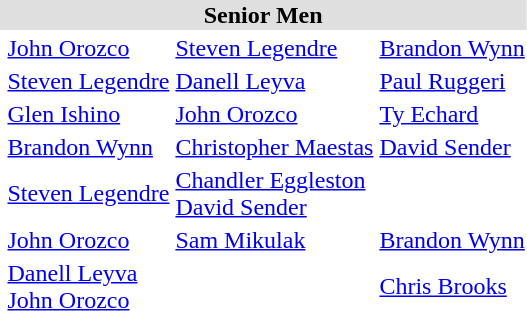<table>
<tr style="background:#dfdfdf;">
<td colspan="4" style="text-align:center;"><strong>Senior Men</strong></td>
</tr>
<tr>
<th scope=row style="text-align:left"></th>
<td><a href='#'>John Orozco</a></td>
<td><a href='#'>Steven Legendre</a></td>
<td><a href='#'>Brandon Wynn</a></td>
</tr>
<tr>
<th scope=row style="text-align:left"></th>
<td><a href='#'>Steven Legendre</a></td>
<td><a href='#'>Danell Leyva</a></td>
<td><a href='#'>Paul Ruggeri</a></td>
</tr>
<tr>
<th scope=row style="text-align:left"></th>
<td><a href='#'>Glen Ishino</a></td>
<td><a href='#'>John Orozco</a></td>
<td><a href='#'>Ty Echard</a></td>
</tr>
<tr>
<th scope=row style="text-align:left"></th>
<td><a href='#'>Brandon Wynn</a></td>
<td><a href='#'>Christopher Maestas</a></td>
<td><a href='#'>David Sender</a></td>
</tr>
<tr>
<th scope=row style="text-align:left"></th>
<td><a href='#'>Steven Legendre</a></td>
<td><a href='#'>Chandler Eggleston</a><br><a href='#'>David Sender</a></td>
<td></td>
</tr>
<tr>
<th scope=row style="text-align:left"></th>
<td><a href='#'>John Orozco</a></td>
<td><a href='#'>Sam Mikulak</a></td>
<td><a href='#'>Brandon Wynn</a></td>
</tr>
<tr>
<th scope=row style="text-align:left"></th>
<td><a href='#'>Danell Leyva</a><br><a href='#'>John Orozco</a></td>
<td></td>
<td><a href='#'>Chris Brooks</a></td>
</tr>
</table>
